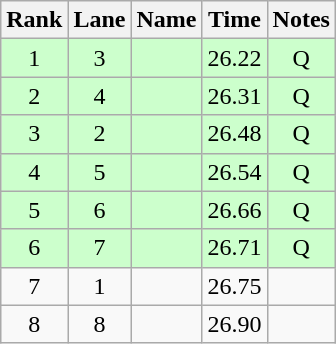<table class="wikitable sortable" style="text-align:center">
<tr>
<th>Rank</th>
<th>Lane</th>
<th>Name</th>
<th>Time</th>
<th>Notes</th>
</tr>
<tr bgcolor=ccffcc>
<td>1</td>
<td>3</td>
<td align=left></td>
<td>26.22</td>
<td>Q</td>
</tr>
<tr bgcolor=ccffcc>
<td>2</td>
<td>4</td>
<td align=left></td>
<td>26.31</td>
<td>Q</td>
</tr>
<tr bgcolor=ccffcc>
<td>3</td>
<td>2</td>
<td align=left></td>
<td>26.48</td>
<td>Q</td>
</tr>
<tr bgcolor=ccffcc>
<td>4</td>
<td>5</td>
<td align=left></td>
<td>26.54</td>
<td>Q</td>
</tr>
<tr bgcolor=ccffcc>
<td>5</td>
<td>6</td>
<td align=left></td>
<td>26.66</td>
<td>Q</td>
</tr>
<tr bgcolor=ccffcc>
<td>6</td>
<td>7</td>
<td align=left></td>
<td>26.71</td>
<td>Q</td>
</tr>
<tr>
<td>7</td>
<td>1</td>
<td align=left></td>
<td>26.75</td>
<td></td>
</tr>
<tr>
<td>8</td>
<td>8</td>
<td align=left></td>
<td>26.90</td>
<td></td>
</tr>
</table>
